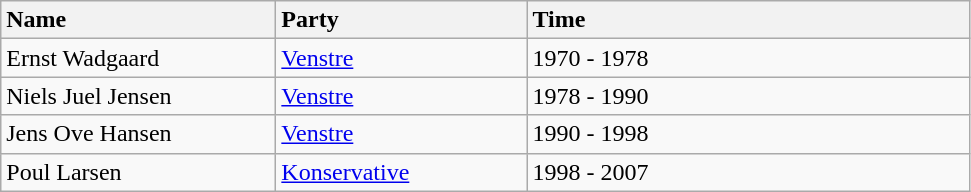<table class="wikitable">
<tr>
<th style="text-align:left; width:11em;">Name</th>
<th style="text-align:left; width:10em;">Party</th>
<th style="text-align:left; width:18em;">Time</th>
</tr>
<tr>
<td>Ernst Wadgaard</td>
<td style="text-align:left"><a href='#'>Venstre</a></td>
<td>1970 - 1978</td>
</tr>
<tr>
<td>Niels Juel Jensen</td>
<td style="text-align:left"><a href='#'>Venstre</a></td>
<td>1978 - 1990</td>
</tr>
<tr>
<td>Jens Ove Hansen</td>
<td style="text-align:left"><a href='#'>Venstre</a></td>
<td>1990 - 1998</td>
</tr>
<tr>
<td>Poul Larsen</td>
<td style="text-align:left"><a href='#'>Konservative</a></td>
<td>1998 - 2007</td>
</tr>
</table>
